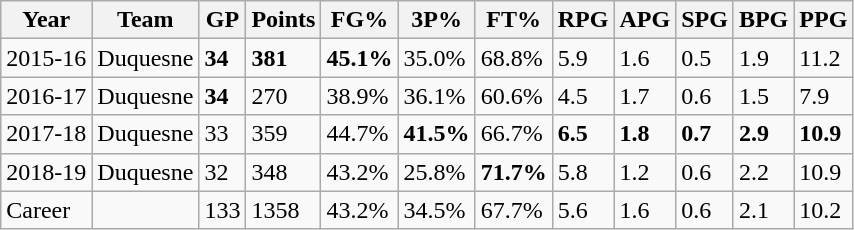<table class="wikitable">
<tr>
<th>Year</th>
<th>Team</th>
<th>GP</th>
<th>Points</th>
<th>FG%</th>
<th>3P%</th>
<th>FT%</th>
<th>RPG</th>
<th>APG</th>
<th>SPG</th>
<th>BPG</th>
<th>PPG</th>
</tr>
<tr>
<td>2015-16</td>
<td>Duquesne</td>
<td><strong>34</strong></td>
<td><strong>381</strong></td>
<td><strong>45.1%</strong></td>
<td>35.0%</td>
<td>68.8%</td>
<td>5.9</td>
<td>1.6</td>
<td>0.5</td>
<td>1.9</td>
<td>11.2</td>
</tr>
<tr>
<td>2016-17</td>
<td>Duquesne</td>
<td><strong>34</strong></td>
<td>270</td>
<td>38.9%</td>
<td>36.1%</td>
<td>60.6%</td>
<td>4.5</td>
<td>1.7</td>
<td>0.6</td>
<td>1.5</td>
<td>7.9</td>
</tr>
<tr>
<td>2017-18</td>
<td>Duquesne</td>
<td>33</td>
<td>359</td>
<td>44.7%</td>
<td><strong>41.5%</strong></td>
<td>66.7%</td>
<td><strong>6.5</strong></td>
<td><strong>1.8</strong></td>
<td><strong>0.7</strong></td>
<td><strong>2.9</strong></td>
<td><strong>10.9</strong></td>
</tr>
<tr>
<td>2018-19</td>
<td>Duquesne</td>
<td>32</td>
<td>348</td>
<td>43.2%</td>
<td>25.8%</td>
<td><strong>71.7%</strong></td>
<td>5.8</td>
<td>1.2</td>
<td>0.6</td>
<td>2.2</td>
<td>10.9</td>
</tr>
<tr>
<td>Career</td>
<td></td>
<td>133</td>
<td>1358</td>
<td>43.2%</td>
<td>34.5%</td>
<td>67.7%</td>
<td>5.6</td>
<td>1.6</td>
<td>0.6</td>
<td>2.1</td>
<td>10.2</td>
</tr>
</table>
